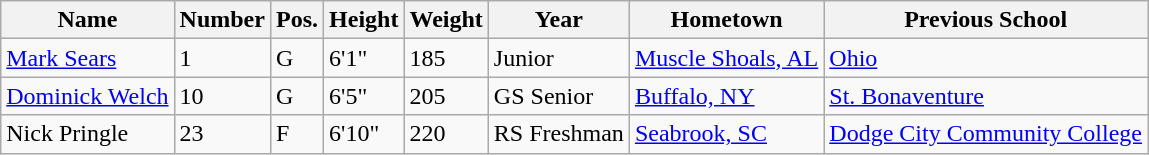<table class="wikitable sortable" border="1">
<tr>
<th>Name</th>
<th>Number</th>
<th>Pos.</th>
<th>Height</th>
<th>Weight</th>
<th>Year</th>
<th>Hometown</th>
<th class="unsortable">Previous School</th>
</tr>
<tr>
<td><a href='#'>Mark Sears</a></td>
<td>1</td>
<td>G</td>
<td>6'1"</td>
<td>185</td>
<td>Junior</td>
<td><a href='#'>Muscle Shoals, AL</a></td>
<td><a href='#'>Ohio</a></td>
</tr>
<tr>
<td><a href='#'>Dominick Welch</a></td>
<td>10</td>
<td>G</td>
<td>6'5"</td>
<td>205</td>
<td>GS Senior</td>
<td><a href='#'>Buffalo, NY</a></td>
<td><a href='#'>St. Bonaventure</a></td>
</tr>
<tr>
<td>Nick Pringle</td>
<td>23</td>
<td>F</td>
<td>6'10"</td>
<td>220</td>
<td>RS Freshman</td>
<td><a href='#'>Seabrook, SC</a></td>
<td><a href='#'>Dodge City Community College</a></td>
</tr>
</table>
